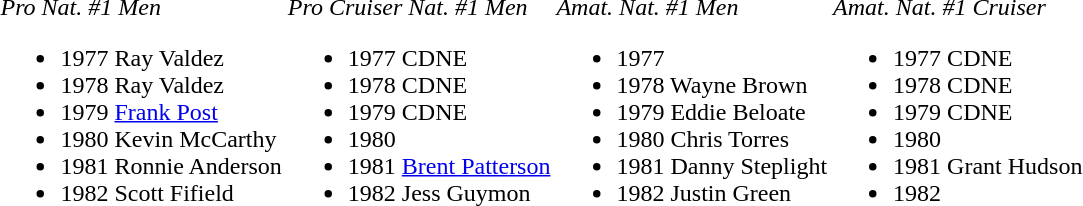<table>
<tr>
<td valign="top"><br><em>Pro Nat. #1 Men</em><ul><li>1977 Ray Valdez</li><li>1978 Ray Valdez</li><li>1979 <a href='#'>Frank Post</a></li><li>1980 Kevin McCarthy</li><li>1981 Ronnie Anderson</li><li>1982 Scott Fifield</li></ul></td>
<td valign="top"><br><em>Pro Cruiser Nat. #1 Men</em><ul><li>1977 CDNE</li><li>1978 CDNE</li><li>1979 CDNE</li><li>1980</li><li>1981 <a href='#'>Brent Patterson</a></li><li>1982 Jess Guymon</li></ul></td>
<td valign="top"><br><em>Amat. Nat. #1 Men</em><ul><li>1977</li><li>1978 Wayne Brown</li><li>1979 Eddie Beloate</li><li>1980 Chris Torres</li><li>1981 Danny Steplight</li><li>1982 Justin Green</li></ul></td>
<td valign="top"><br><em>Amat. Nat. #1 Cruiser</em><ul><li>1977 CDNE</li><li>1978 CDNE</li><li>1979 CDNE</li><li>1980</li><li>1981 Grant Hudson</li><li>1982</li></ul></td>
</tr>
</table>
